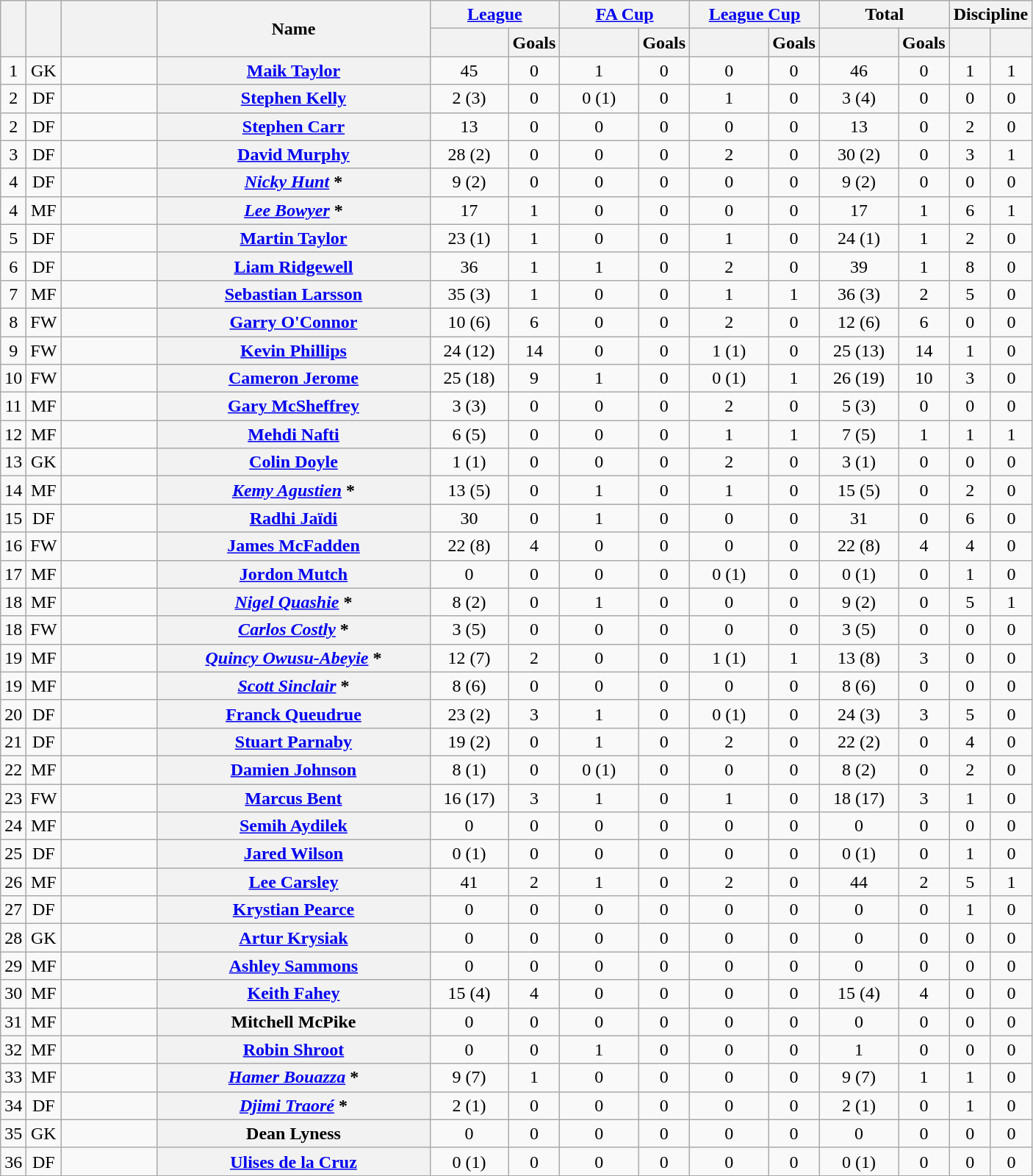<table class="wikitable plainrowheaders" style="text-align:center;">
<tr>
<th rowspan="2" scope="col"></th>
<th rowspan="2" scope="col"></th>
<th rowspan="2" scope="col" style="width:5em;"></th>
<th rowspan="2" scope="col" style="width:15em;">Name</th>
<th colspan="2" width="85"><a href='#'>League</a></th>
<th colspan="2" width="85"><a href='#'>FA Cup</a></th>
<th colspan="2" width="85"><a href='#'>League Cup</a></th>
<th colspan="2">Total</th>
<th colspan="2">Discipline</th>
</tr>
<tr>
<th scope="col" style="width:4em;"></th>
<th scope="col">Goals</th>
<th scope="col" style="width:4em;"></th>
<th scope="col">Goals</th>
<th scope="col" style="width:4em;"></th>
<th scope="col">Goals</th>
<th scope="col" style="width:4em;"></th>
<th scope="col">Goals</th>
<th scope="col"></th>
<th scope="col"></th>
</tr>
<tr>
<td>1</td>
<td>GK</td>
<td align="left"></td>
<th scope="row"><a href='#'>Maik Taylor</a></th>
<td>45</td>
<td>0</td>
<td>1</td>
<td>0</td>
<td>0</td>
<td>0</td>
<td>46</td>
<td>0</td>
<td>1</td>
<td>1</td>
</tr>
<tr>
<td>2</td>
<td>DF</td>
<td align="left"></td>
<th scope="row"><a href='#'>Stephen Kelly</a></th>
<td>2 (3)</td>
<td>0</td>
<td>0 (1)</td>
<td>0</td>
<td>1</td>
<td>0</td>
<td>3 (4)</td>
<td>0</td>
<td>0</td>
<td>0</td>
</tr>
<tr>
<td>2</td>
<td>DF</td>
<td align="left"></td>
<th scope="row"><a href='#'>Stephen Carr</a></th>
<td>13</td>
<td>0</td>
<td>0</td>
<td>0</td>
<td>0</td>
<td>0</td>
<td>13</td>
<td>0</td>
<td>2</td>
<td>0</td>
</tr>
<tr>
<td>3</td>
<td>DF</td>
<td align="left"></td>
<th scope="row"><a href='#'>David Murphy</a></th>
<td>28 (2)</td>
<td>0</td>
<td>0</td>
<td>0</td>
<td>2</td>
<td>0</td>
<td>30 (2)</td>
<td>0</td>
<td>3</td>
<td>1</td>
</tr>
<tr>
<td>4</td>
<td>DF</td>
<td align="left"></td>
<th scope="row"><em><a href='#'>Nicky Hunt</a></em> * </th>
<td>9 (2)</td>
<td>0</td>
<td>0</td>
<td>0</td>
<td>0</td>
<td>0</td>
<td>9 (2)</td>
<td>0</td>
<td>0</td>
<td>0</td>
</tr>
<tr>
<td>4</td>
<td>MF</td>
<td align="left"></td>
<th scope="row"><em><a href='#'>Lee Bowyer</a></em> *</th>
<td>17</td>
<td>1</td>
<td>0</td>
<td>0</td>
<td>0</td>
<td>0</td>
<td>17</td>
<td>1</td>
<td>6</td>
<td>1</td>
</tr>
<tr>
<td>5</td>
<td>DF</td>
<td align="left"></td>
<th scope="row"><a href='#'>Martin Taylor</a></th>
<td>23 (1)</td>
<td>1</td>
<td>0</td>
<td>0</td>
<td>1</td>
<td>0</td>
<td>24 (1)</td>
<td>1</td>
<td>2</td>
<td>0</td>
</tr>
<tr>
<td>6</td>
<td>DF</td>
<td align="left"></td>
<th scope="row"><a href='#'>Liam Ridgewell</a></th>
<td>36</td>
<td>1</td>
<td>1</td>
<td>0</td>
<td>2</td>
<td>0</td>
<td>39</td>
<td>1</td>
<td>8</td>
<td>0</td>
</tr>
<tr>
<td>7</td>
<td>MF</td>
<td align="left"></td>
<th scope="row"><a href='#'>Sebastian Larsson</a></th>
<td>35 (3)</td>
<td>1</td>
<td>0</td>
<td>0</td>
<td>1</td>
<td>1</td>
<td>36 (3)</td>
<td>2</td>
<td>5</td>
<td>0</td>
</tr>
<tr>
<td>8</td>
<td>FW</td>
<td align="left"></td>
<th scope="row"><a href='#'>Garry O'Connor</a></th>
<td>10 (6)</td>
<td>6</td>
<td>0</td>
<td>0</td>
<td>2</td>
<td>0</td>
<td>12 (6)</td>
<td>6</td>
<td>0</td>
<td>0</td>
</tr>
<tr>
<td>9</td>
<td>FW</td>
<td align="left"></td>
<th scope="row"><a href='#'>Kevin Phillips</a></th>
<td>24 (12)</td>
<td>14</td>
<td>0</td>
<td>0</td>
<td>1 (1)</td>
<td>0</td>
<td>25 (13)</td>
<td>14</td>
<td>1</td>
<td>0</td>
</tr>
<tr>
<td>10</td>
<td>FW</td>
<td align="left"></td>
<th scope="row"><a href='#'>Cameron Jerome</a></th>
<td>25 (18)</td>
<td>9</td>
<td>1</td>
<td>0</td>
<td>0 (1)</td>
<td>1</td>
<td>26 (19)</td>
<td>10</td>
<td>3</td>
<td>0</td>
</tr>
<tr>
<td>11</td>
<td>MF</td>
<td align="left"></td>
<th scope="row"><a href='#'>Gary McSheffrey</a></th>
<td>3 (3)</td>
<td>0</td>
<td>0</td>
<td>0</td>
<td>2</td>
<td>0</td>
<td>5 (3)</td>
<td>0</td>
<td>0</td>
<td>0</td>
</tr>
<tr>
<td>12</td>
<td>MF</td>
<td align="left"></td>
<th scope="row"><a href='#'>Mehdi Nafti</a></th>
<td>6 (5)</td>
<td>0</td>
<td>0</td>
<td>0</td>
<td>1</td>
<td>1</td>
<td>7 (5)</td>
<td>1</td>
<td>1</td>
<td>1</td>
</tr>
<tr>
<td>13</td>
<td>GK</td>
<td align="left"></td>
<th scope="row"><a href='#'>Colin Doyle</a></th>
<td>1 (1)</td>
<td>0</td>
<td>0</td>
<td>0</td>
<td>2</td>
<td>0</td>
<td>3 (1)</td>
<td>0</td>
<td>0</td>
<td>0</td>
</tr>
<tr>
<td>14</td>
<td>MF</td>
<td align="left"></td>
<th scope="row"><em><a href='#'>Kemy Agustien</a></em> *</th>
<td>13 (5)</td>
<td>0</td>
<td>1</td>
<td>0</td>
<td>1</td>
<td>0</td>
<td>15 (5)</td>
<td>0</td>
<td>2</td>
<td>0</td>
</tr>
<tr>
<td>15</td>
<td>DF</td>
<td align="left"></td>
<th scope="row"><a href='#'>Radhi Jaïdi</a></th>
<td>30</td>
<td>0</td>
<td>1</td>
<td>0</td>
<td>0</td>
<td>0</td>
<td>31</td>
<td>0</td>
<td>6</td>
<td>0</td>
</tr>
<tr>
<td>16</td>
<td>FW</td>
<td align="left"></td>
<th scope="row"><a href='#'>James McFadden</a></th>
<td>22 (8)</td>
<td>4</td>
<td>0</td>
<td>0</td>
<td>0</td>
<td>0</td>
<td>22 (8)</td>
<td>4</td>
<td>4</td>
<td>0</td>
</tr>
<tr>
<td>17</td>
<td>MF</td>
<td align="left"></td>
<th scope="row"><a href='#'>Jordon Mutch</a></th>
<td>0</td>
<td>0</td>
<td>0</td>
<td>0</td>
<td>0 (1)</td>
<td>0</td>
<td>0 (1)</td>
<td>0</td>
<td>1</td>
<td>0</td>
</tr>
<tr>
<td>18</td>
<td>MF</td>
<td align="left"></td>
<th scope="row"><em><a href='#'>Nigel Quashie</a></em> * </th>
<td>8 (2)</td>
<td>0</td>
<td>1</td>
<td>0</td>
<td>0</td>
<td>0</td>
<td>9 (2)</td>
<td>0</td>
<td>5</td>
<td>1</td>
</tr>
<tr>
<td>18</td>
<td>FW</td>
<td align="left"></td>
<th scope="row"><em><a href='#'>Carlos Costly</a></em> *</th>
<td>3 (5)</td>
<td>0</td>
<td>0</td>
<td>0</td>
<td>0</td>
<td>0</td>
<td>3 (5)</td>
<td>0</td>
<td>0</td>
<td>0</td>
</tr>
<tr>
<td>19</td>
<td>MF</td>
<td align="left"></td>
<th scope="row"><em><a href='#'>Quincy Owusu-Abeyie</a></em> * </th>
<td>12 (7)</td>
<td>2</td>
<td>0</td>
<td>0</td>
<td>1 (1)</td>
<td>1</td>
<td>13 (8)</td>
<td>3</td>
<td>0</td>
<td>0</td>
</tr>
<tr>
<td>19</td>
<td>MF</td>
<td align="left"></td>
<th scope="row"><em><a href='#'>Scott Sinclair</a></em> *</th>
<td>8 (6)</td>
<td>0</td>
<td>0</td>
<td>0</td>
<td>0</td>
<td>0</td>
<td>8 (6)</td>
<td>0</td>
<td>0</td>
<td>0</td>
</tr>
<tr>
<td>20</td>
<td>DF</td>
<td align="left"></td>
<th scope="row"><a href='#'>Franck Queudrue</a></th>
<td>23 (2)</td>
<td>3</td>
<td>1</td>
<td>0</td>
<td>0 (1)</td>
<td>0</td>
<td>24 (3)</td>
<td>3</td>
<td>5</td>
<td>0</td>
</tr>
<tr>
<td>21</td>
<td>DF</td>
<td align="left"></td>
<th scope="row"><a href='#'>Stuart Parnaby</a></th>
<td>19 (2)</td>
<td>0</td>
<td>1</td>
<td>0</td>
<td>2</td>
<td>0</td>
<td>22 (2)</td>
<td>0</td>
<td>4</td>
<td>0</td>
</tr>
<tr>
<td>22</td>
<td>MF</td>
<td align="left"></td>
<th scope="row"><a href='#'>Damien Johnson</a></th>
<td>8 (1)</td>
<td>0</td>
<td>0 (1)</td>
<td>0</td>
<td>0</td>
<td>0</td>
<td>8 (2)</td>
<td>0</td>
<td>2</td>
<td>0</td>
</tr>
<tr>
<td>23</td>
<td>FW</td>
<td align="left"></td>
<th scope="row"><a href='#'>Marcus Bent</a></th>
<td>16 (17)</td>
<td>3</td>
<td>1</td>
<td>0</td>
<td>1</td>
<td>0</td>
<td>18 (17)</td>
<td>3</td>
<td>1</td>
<td>0</td>
</tr>
<tr>
<td>24</td>
<td>MF</td>
<td align="left"></td>
<th scope="row"><a href='#'>Semih Aydilek</a></th>
<td>0</td>
<td>0</td>
<td>0</td>
<td>0</td>
<td>0</td>
<td>0</td>
<td>0</td>
<td>0</td>
<td>0</td>
<td>0</td>
</tr>
<tr>
<td>25</td>
<td>DF</td>
<td align="left"></td>
<th scope="row"><a href='#'>Jared Wilson</a></th>
<td>0 (1)</td>
<td>0</td>
<td>0</td>
<td>0</td>
<td>0</td>
<td>0</td>
<td>0 (1)</td>
<td>0</td>
<td>1</td>
<td>0</td>
</tr>
<tr>
<td>26</td>
<td>MF</td>
<td align="left"></td>
<th scope="row"><a href='#'>Lee Carsley</a></th>
<td>41</td>
<td>2</td>
<td>1</td>
<td>0</td>
<td>2</td>
<td>0</td>
<td>44</td>
<td>2</td>
<td>5</td>
<td>1</td>
</tr>
<tr>
<td>27</td>
<td>DF</td>
<td align="left"></td>
<th scope="row"><a href='#'>Krystian Pearce</a></th>
<td>0</td>
<td>0</td>
<td>0</td>
<td>0</td>
<td>0</td>
<td>0</td>
<td>0</td>
<td>0</td>
<td>1</td>
<td>0</td>
</tr>
<tr>
<td>28</td>
<td>GK</td>
<td align="left"></td>
<th scope="row"><a href='#'>Artur Krysiak</a></th>
<td>0</td>
<td>0</td>
<td>0</td>
<td>0</td>
<td>0</td>
<td>0</td>
<td>0</td>
<td>0</td>
<td>0</td>
<td>0</td>
</tr>
<tr>
<td>29</td>
<td>MF</td>
<td align="left"></td>
<th scope="row"><a href='#'>Ashley Sammons</a></th>
<td>0</td>
<td>0</td>
<td>0</td>
<td>0</td>
<td>0</td>
<td>0</td>
<td>0</td>
<td>0</td>
<td>0</td>
<td>0</td>
</tr>
<tr>
<td>30</td>
<td>MF</td>
<td align="left"></td>
<th scope="row"><a href='#'>Keith Fahey</a></th>
<td>15 (4)</td>
<td>4</td>
<td>0</td>
<td>0</td>
<td>0</td>
<td>0</td>
<td>15 (4)</td>
<td>4</td>
<td>0</td>
<td>0</td>
</tr>
<tr>
<td>31</td>
<td>MF</td>
<td align="left"></td>
<th scope="row">Mitchell McPike</th>
<td>0</td>
<td>0</td>
<td>0</td>
<td>0</td>
<td>0</td>
<td>0</td>
<td>0</td>
<td>0</td>
<td>0</td>
<td>0</td>
</tr>
<tr>
<td>32</td>
<td>MF</td>
<td align="left"></td>
<th scope="row"><a href='#'>Robin Shroot</a></th>
<td>0</td>
<td>0</td>
<td>1</td>
<td>0</td>
<td>0</td>
<td>0</td>
<td>1</td>
<td>0</td>
<td>0</td>
<td>0</td>
</tr>
<tr>
<td>33</td>
<td>MF</td>
<td align="left"></td>
<th scope="row"><em><a href='#'>Hamer Bouazza</a></em> *</th>
<td>9 (7)</td>
<td>1</td>
<td>0</td>
<td>0</td>
<td>0</td>
<td>0</td>
<td>9 (7)</td>
<td>1</td>
<td>1</td>
<td>0</td>
</tr>
<tr>
<td>34</td>
<td>DF</td>
<td align="left"></td>
<th scope="row"><em><a href='#'>Djimi Traoré</a></em> *</th>
<td>2 (1)</td>
<td>0</td>
<td>0</td>
<td>0</td>
<td>0</td>
<td>0</td>
<td>2 (1)</td>
<td>0</td>
<td>1</td>
<td>0</td>
</tr>
<tr>
<td>35</td>
<td>GK</td>
<td align="left"></td>
<th scope="row">Dean Lyness</th>
<td>0</td>
<td>0</td>
<td>0</td>
<td>0</td>
<td>0</td>
<td>0</td>
<td>0</td>
<td>0</td>
<td>0</td>
<td>0</td>
</tr>
<tr>
<td>36</td>
<td>DF</td>
<td align="left"></td>
<th scope="row"><a href='#'>Ulises de la Cruz</a></th>
<td>0 (1)</td>
<td>0</td>
<td>0</td>
<td>0</td>
<td>0</td>
<td>0</td>
<td>0 (1)</td>
<td>0</td>
<td>0</td>
<td>0</td>
</tr>
</table>
